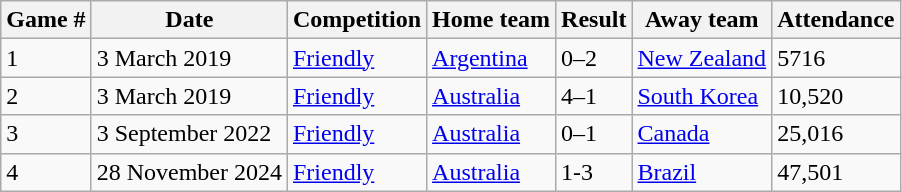<table class="wikitable">
<tr>
<th>Game #</th>
<th>Date</th>
<th>Competition</th>
<th>Home team</th>
<th>Result</th>
<th>Away team</th>
<th>Attendance</th>
</tr>
<tr>
<td>1</td>
<td>3 March 2019</td>
<td><a href='#'>Friendly</a></td>
<td> <a href='#'>Argentina</a></td>
<td>0–2</td>
<td> <a href='#'>New Zealand</a></td>
<td>5716</td>
</tr>
<tr>
<td>2</td>
<td>3 March 2019</td>
<td><a href='#'>Friendly</a></td>
<td> <a href='#'>Australia</a></td>
<td>4–1</td>
<td> <a href='#'>South Korea</a></td>
<td>10,520</td>
</tr>
<tr>
<td>3</td>
<td>3 September 2022</td>
<td><a href='#'>Friendly</a></td>
<td> <a href='#'>Australia</a></td>
<td>0–1</td>
<td> <a href='#'>Canada</a></td>
<td>25,016</td>
</tr>
<tr>
<td>4</td>
<td>28 November 2024</td>
<td><a href='#'>Friendly</a></td>
<td> <a href='#'>Australia</a></td>
<td>1-3</td>
<td> <a href='#'>Brazil</a></td>
<td>47,501</td>
</tr>
</table>
